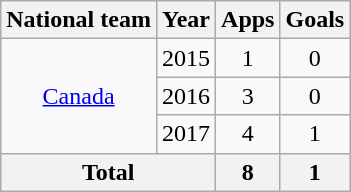<table class="wikitable" style="text-align:center">
<tr>
<th>National team</th>
<th>Year</th>
<th>Apps</th>
<th>Goals</th>
</tr>
<tr>
<td rowspan="3"><a href='#'>Canada</a></td>
<td>2015</td>
<td>1</td>
<td>0</td>
</tr>
<tr>
<td>2016</td>
<td>3</td>
<td>0</td>
</tr>
<tr>
<td>2017</td>
<td>4</td>
<td>1</td>
</tr>
<tr>
<th colspan="2">Total</th>
<th>8</th>
<th>1</th>
</tr>
</table>
